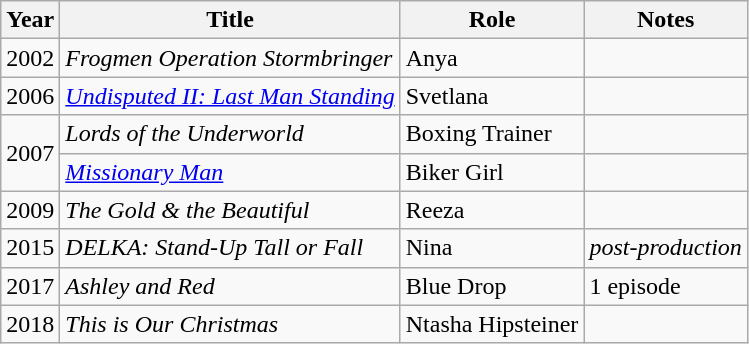<table class="wikitable sortable">
<tr>
<th>Year</th>
<th>Title</th>
<th>Role</th>
<th class="unsortable">Notes</th>
</tr>
<tr>
<td>2002</td>
<td><em>Frogmen Operation Stormbringer</em></td>
<td>Anya</td>
<td></td>
</tr>
<tr>
<td rowspan="1">2006</td>
<td><em><a href='#'>Undisputed II: Last Man Standing</a></em></td>
<td>Svetlana</td>
<td></td>
</tr>
<tr>
<td rowspan="2">2007</td>
<td><em>Lords of the Underworld</em></td>
<td>Boxing Trainer</td>
<td></td>
</tr>
<tr>
<td><em><a href='#'>Missionary Man</a></em></td>
<td>Biker Girl</td>
<td></td>
</tr>
<tr>
<td rowspan="1">2009</td>
<td><em>The Gold & the Beautiful</em></td>
<td>Reeza</td>
<td></td>
</tr>
<tr>
<td>2015</td>
<td><em>DELKA: Stand-Up Tall or Fall</em></td>
<td>Nina</td>
<td><em>post-production</em></td>
</tr>
<tr>
<td>2017</td>
<td><em>Ashley and Red</em></td>
<td>Blue Drop</td>
<td>1 episode</td>
</tr>
<tr>
<td>2018</td>
<td><em>This is Our Christmas</em></td>
<td>Ntasha Hipsteiner</td>
<td></td>
</tr>
</table>
